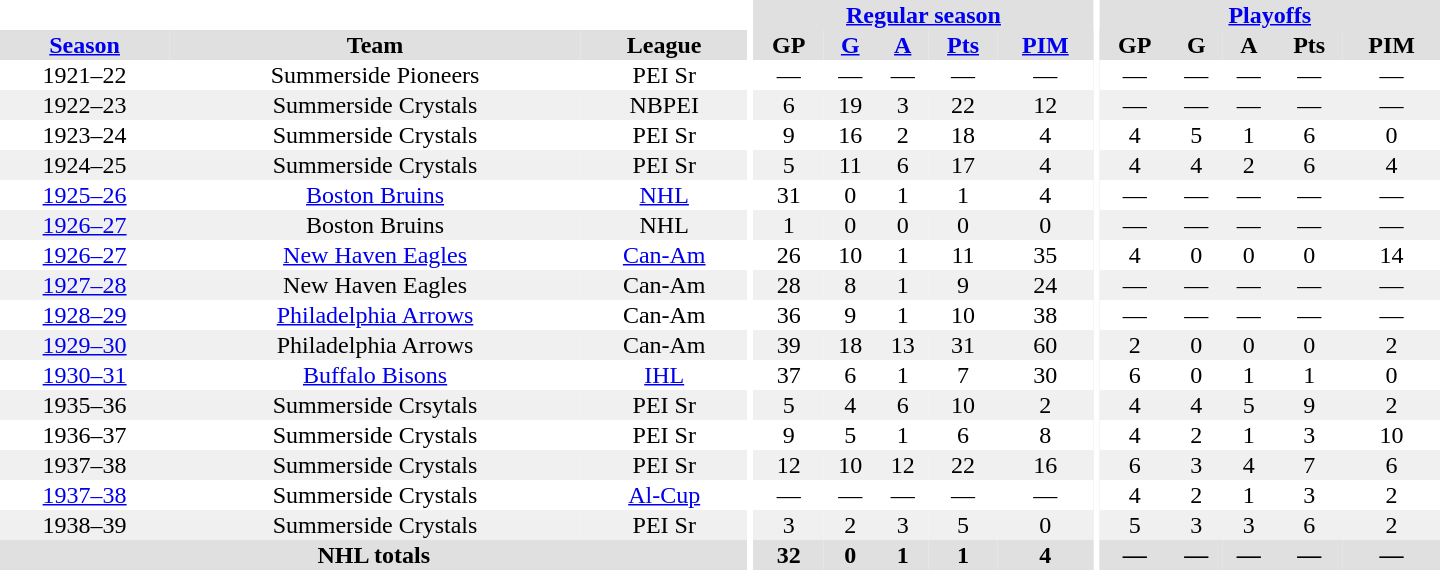<table border="0" cellpadding="1" cellspacing="0" style="text-align:center; width:60em">
<tr bgcolor="#e0e0e0">
<th colspan="3" bgcolor="#ffffff"></th>
<th rowspan="100" bgcolor="#ffffff"></th>
<th colspan="5"><a href='#'>Regular season</a></th>
<th rowspan="100" bgcolor="#ffffff"></th>
<th colspan="5"><a href='#'>Playoffs</a></th>
</tr>
<tr bgcolor="#e0e0e0">
<th><a href='#'>Season</a></th>
<th>Team</th>
<th>League</th>
<th>GP</th>
<th><a href='#'>G</a></th>
<th><a href='#'>A</a></th>
<th><a href='#'>Pts</a></th>
<th><a href='#'>PIM</a></th>
<th>GP</th>
<th>G</th>
<th>A</th>
<th>Pts</th>
<th>PIM</th>
</tr>
<tr>
<td>1921–22</td>
<td>Summerside Pioneers</td>
<td>PEI Sr</td>
<td>—</td>
<td>—</td>
<td>—</td>
<td>—</td>
<td>—</td>
<td>—</td>
<td>—</td>
<td>—</td>
<td>—</td>
<td>—</td>
</tr>
<tr bgcolor="#f0f0f0">
<td>1922–23</td>
<td>Summerside Crystals</td>
<td>NBPEI</td>
<td>6</td>
<td>19</td>
<td>3</td>
<td>22</td>
<td>12</td>
<td>—</td>
<td>—</td>
<td>—</td>
<td>—</td>
<td>—</td>
</tr>
<tr>
<td>1923–24</td>
<td>Summerside Crystals</td>
<td>PEI Sr</td>
<td>9</td>
<td>16</td>
<td>2</td>
<td>18</td>
<td>4</td>
<td>4</td>
<td>5</td>
<td>1</td>
<td>6</td>
<td>0</td>
</tr>
<tr bgcolor="#f0f0f0">
<td>1924–25</td>
<td>Summerside Crystals</td>
<td>PEI Sr</td>
<td>5</td>
<td>11</td>
<td>6</td>
<td>17</td>
<td>4</td>
<td>4</td>
<td>4</td>
<td>2</td>
<td>6</td>
<td>4</td>
</tr>
<tr>
<td><a href='#'>1925–26</a></td>
<td><a href='#'>Boston Bruins</a></td>
<td><a href='#'>NHL</a></td>
<td>31</td>
<td>0</td>
<td>1</td>
<td>1</td>
<td>4</td>
<td>—</td>
<td>—</td>
<td>—</td>
<td>—</td>
<td>—</td>
</tr>
<tr bgcolor="#f0f0f0">
<td><a href='#'>1926–27</a></td>
<td>Boston Bruins</td>
<td>NHL</td>
<td>1</td>
<td>0</td>
<td>0</td>
<td>0</td>
<td>0</td>
<td>—</td>
<td>—</td>
<td>—</td>
<td>—</td>
<td>—</td>
</tr>
<tr>
<td><a href='#'>1926–27</a></td>
<td><a href='#'>New Haven Eagles</a></td>
<td><a href='#'>Can-Am</a></td>
<td>26</td>
<td>10</td>
<td>1</td>
<td>11</td>
<td>35</td>
<td>4</td>
<td>0</td>
<td>0</td>
<td>0</td>
<td>14</td>
</tr>
<tr bgcolor="#f0f0f0">
<td><a href='#'>1927–28</a></td>
<td>New Haven Eagles</td>
<td>Can-Am</td>
<td>28</td>
<td>8</td>
<td>1</td>
<td>9</td>
<td>24</td>
<td>—</td>
<td>—</td>
<td>—</td>
<td>—</td>
<td>—</td>
</tr>
<tr>
<td><a href='#'>1928–29</a></td>
<td><a href='#'>Philadelphia Arrows</a></td>
<td>Can-Am</td>
<td>36</td>
<td>9</td>
<td>1</td>
<td>10</td>
<td>38</td>
<td>—</td>
<td>—</td>
<td>—</td>
<td>—</td>
<td>—</td>
</tr>
<tr bgcolor="#f0f0f0">
<td><a href='#'>1929–30</a></td>
<td>Philadelphia Arrows</td>
<td>Can-Am</td>
<td>39</td>
<td>18</td>
<td>13</td>
<td>31</td>
<td>60</td>
<td>2</td>
<td>0</td>
<td>0</td>
<td>0</td>
<td>2</td>
</tr>
<tr>
<td><a href='#'>1930–31</a></td>
<td><a href='#'>Buffalo Bisons</a></td>
<td><a href='#'>IHL</a></td>
<td>37</td>
<td>6</td>
<td>1</td>
<td>7</td>
<td>30</td>
<td>6</td>
<td>0</td>
<td>1</td>
<td>1</td>
<td>0</td>
</tr>
<tr bgcolor="#f0f0f0">
<td>1935–36</td>
<td>Summerside Crsytals</td>
<td>PEI Sr</td>
<td>5</td>
<td>4</td>
<td>6</td>
<td>10</td>
<td>2</td>
<td>4</td>
<td>4</td>
<td>5</td>
<td>9</td>
<td>2</td>
</tr>
<tr>
<td>1936–37</td>
<td>Summerside Crystals</td>
<td>PEI Sr</td>
<td>9</td>
<td>5</td>
<td>1</td>
<td>6</td>
<td>8</td>
<td>4</td>
<td>2</td>
<td>1</td>
<td>3</td>
<td>10</td>
</tr>
<tr bgcolor="#f0f0f0">
<td>1937–38</td>
<td>Summerside Crystals</td>
<td>PEI Sr</td>
<td>12</td>
<td>10</td>
<td>12</td>
<td>22</td>
<td>16</td>
<td>6</td>
<td>3</td>
<td>4</td>
<td>7</td>
<td>6</td>
</tr>
<tr>
<td><a href='#'>1937–38</a></td>
<td>Summerside Crystals</td>
<td><a href='#'>Al-Cup</a></td>
<td>—</td>
<td>—</td>
<td>—</td>
<td>—</td>
<td>—</td>
<td>4</td>
<td>2</td>
<td>1</td>
<td>3</td>
<td>2</td>
</tr>
<tr bgcolor="#f0f0f0">
<td>1938–39</td>
<td>Summerside Crystals</td>
<td>PEI Sr</td>
<td>3</td>
<td>2</td>
<td>3</td>
<td>5</td>
<td>0</td>
<td>5</td>
<td>3</td>
<td>3</td>
<td>6</td>
<td>2</td>
</tr>
<tr bgcolor="#e0e0e0">
<th colspan="3">NHL totals</th>
<th>32</th>
<th>0</th>
<th>1</th>
<th>1</th>
<th>4</th>
<th>—</th>
<th>—</th>
<th>—</th>
<th>—</th>
<th>—</th>
</tr>
</table>
